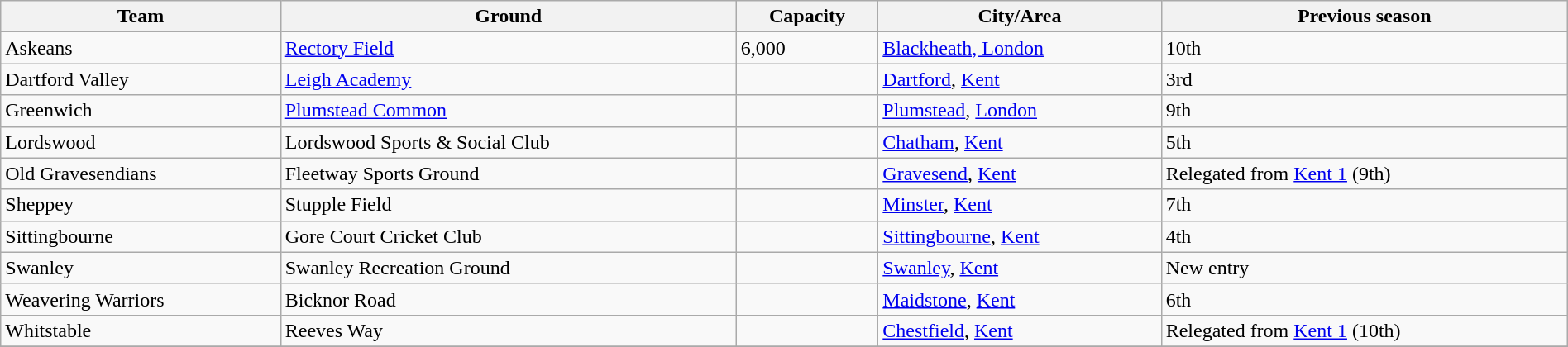<table class="wikitable sortable" width=100%>
<tr>
<th>Team</th>
<th>Ground</th>
<th>Capacity</th>
<th>City/Area</th>
<th>Previous season</th>
</tr>
<tr>
<td>Askeans</td>
<td><a href='#'>Rectory Field</a></td>
<td>6,000</td>
<td><a href='#'>Blackheath, London</a></td>
<td>10th</td>
</tr>
<tr>
<td>Dartford Valley</td>
<td><a href='#'>Leigh Academy</a></td>
<td></td>
<td><a href='#'>Dartford</a>, <a href='#'>Kent</a></td>
<td>3rd</td>
</tr>
<tr>
<td>Greenwich</td>
<td><a href='#'>Plumstead Common</a></td>
<td></td>
<td><a href='#'>Plumstead</a>, <a href='#'>London</a></td>
<td>9th</td>
</tr>
<tr>
<td>Lordswood</td>
<td>Lordswood Sports & Social Club</td>
<td></td>
<td><a href='#'>Chatham</a>, <a href='#'>Kent</a></td>
<td>5th</td>
</tr>
<tr>
<td>Old Gravesendians</td>
<td>Fleetway Sports Ground</td>
<td></td>
<td><a href='#'>Gravesend</a>, <a href='#'>Kent</a></td>
<td>Relegated from <a href='#'>Kent 1</a> (9th)</td>
</tr>
<tr>
<td>Sheppey</td>
<td>Stupple Field</td>
<td></td>
<td><a href='#'>Minster</a>, <a href='#'>Kent</a></td>
<td>7th</td>
</tr>
<tr>
<td>Sittingbourne</td>
<td>Gore Court Cricket Club</td>
<td></td>
<td><a href='#'>Sittingbourne</a>, <a href='#'>Kent</a></td>
<td>4th</td>
</tr>
<tr>
<td>Swanley</td>
<td>Swanley Recreation Ground</td>
<td></td>
<td><a href='#'>Swanley</a>, <a href='#'>Kent</a></td>
<td>New entry</td>
</tr>
<tr>
<td>Weavering Warriors</td>
<td>Bicknor Road</td>
<td></td>
<td><a href='#'>Maidstone</a>, <a href='#'>Kent</a></td>
<td>6th</td>
</tr>
<tr>
<td>Whitstable</td>
<td>Reeves Way</td>
<td></td>
<td><a href='#'>Chestfield</a>, <a href='#'>Kent</a></td>
<td>Relegated from <a href='#'>Kent 1</a> (10th)</td>
</tr>
<tr>
</tr>
</table>
